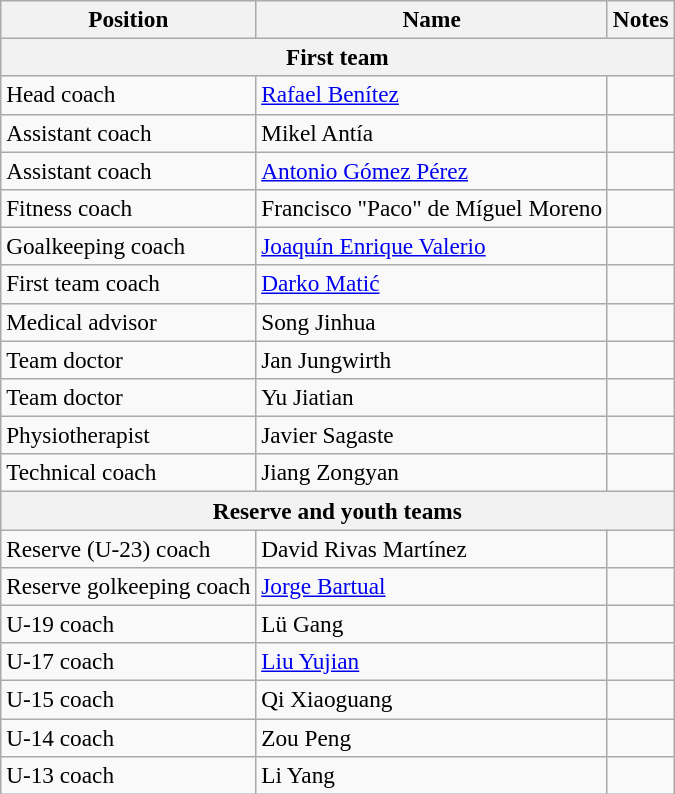<table class="wikitable" style="text-align: left; font-size:97%">
<tr>
<th>Position</th>
<th>Name</th>
<th>Notes</th>
</tr>
<tr>
<th colspan="3">First team</th>
</tr>
<tr>
<td>Head coach</td>
<td> <a href='#'>Rafael Benítez</a></td>
<td></td>
</tr>
<tr>
<td>Assistant coach</td>
<td> Mikel Antía</td>
<td></td>
</tr>
<tr>
<td>Assistant coach</td>
<td> <a href='#'>Antonio Gómez Pérez</a></td>
<td></td>
</tr>
<tr>
<td>Fitness coach</td>
<td> Francisco "Paco" de Míguel Moreno</td>
<td></td>
</tr>
<tr>
<td>Goalkeeping coach</td>
<td> <a href='#'>Joaquín Enrique Valerio</a></td>
<td></td>
</tr>
<tr>
<td>First team coach</td>
<td> <a href='#'>Darko Matić</a></td>
<td></td>
</tr>
<tr>
<td>Medical advisor</td>
<td> Song Jinhua</td>
<td></td>
</tr>
<tr>
<td>Team doctor</td>
<td> Jan Jungwirth</td>
<td></td>
</tr>
<tr>
<td>Team doctor</td>
<td> Yu Jiatian</td>
<td></td>
</tr>
<tr>
<td valign="center">Physiotherapist</td>
<td> Javier Sagaste</td>
<td></td>
</tr>
<tr>
<td>Technical coach</td>
<td> Jiang Zongyan</td>
<td></td>
</tr>
<tr>
<th colspan="3">Reserve and youth teams</th>
</tr>
<tr>
<td>Reserve (U-23) coach</td>
<td> David Rivas Martínez</td>
<td></td>
</tr>
<tr>
<td>Reserve golkeeping coach</td>
<td> <a href='#'>Jorge Bartual</a></td>
<td></td>
</tr>
<tr>
<td>U-19 coach</td>
<td> Lü Gang</td>
<td></td>
</tr>
<tr>
<td>U-17 coach</td>
<td> <a href='#'>Liu Yujian</a></td>
<td></td>
</tr>
<tr>
<td>U-15 coach</td>
<td> Qi Xiaoguang</td>
<td></td>
</tr>
<tr>
<td>U-14 coach</td>
<td> Zou Peng</td>
<td></td>
</tr>
<tr>
<td>U-13 coach</td>
<td> Li Yang</td>
<td></td>
</tr>
</table>
